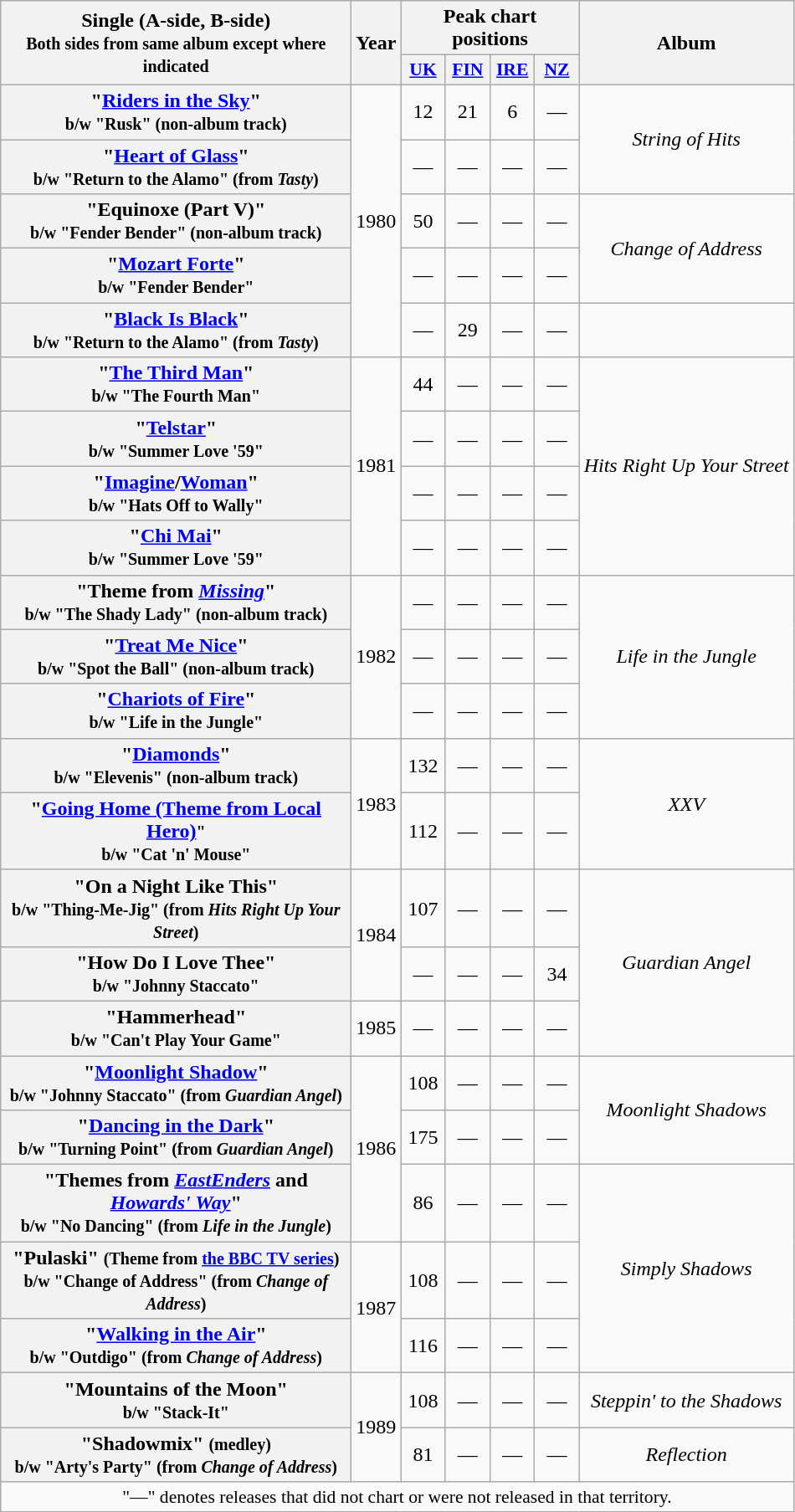<table class="wikitable plainrowheaders" style="text-align:center;">
<tr>
<th rowspan="2" scope="col" style="width:17em;">Single (A-side, B-side)<br><small>Both sides from same album except where indicated</small></th>
<th rowspan="2" scope="col" style="width:2em;">Year</th>
<th colspan="4">Peak chart positions</th>
<th rowspan="2">Album</th>
</tr>
<tr>
<th scope="col" style="width:2em;font-size:90%;"><a href='#'>UK</a><br></th>
<th scope="col" style="width:2em;font-size:90%;"><a href='#'>FIN</a><br></th>
<th scope="col" style="width:2em;font-size:90%;"><a href='#'>IRE</a><br></th>
<th scope="col" style="width:2em;font-size:90%;"><a href='#'>NZ</a><br></th>
</tr>
<tr>
<th scope="row">"<a href='#'>Riders in the Sky</a>"<br><small>b/w "Rusk" (non-album track)</small></th>
<td rowspan="5">1980</td>
<td>12</td>
<td>21</td>
<td>6</td>
<td>—</td>
<td rowspan="2"><em>String of Hits</em></td>
</tr>
<tr>
<th scope="row">"<a href='#'>Heart of Glass</a>"<br><small>b/w "Return to the Alamo" (from <em>Tasty</em>)</small></th>
<td>—</td>
<td>—</td>
<td>—</td>
<td>—</td>
</tr>
<tr>
<th scope="row">"Equinoxe (Part V)"<br><small>b/w "Fender Bender" (non-album track)</small></th>
<td>50</td>
<td>—</td>
<td>—</td>
<td>—</td>
<td rowspan="2"><em>Change of Address</em></td>
</tr>
<tr>
<th scope="row">"<a href='#'>Mozart Forte</a>"<br><small>b/w "Fender Bender"</small></th>
<td>—</td>
<td>—</td>
<td>—</td>
<td>—</td>
</tr>
<tr>
<th scope="row">"<a href='#'>Black Is Black</a>" <br><small>b/w "Return to the Alamo" (from <em>Tasty</em>)</small></th>
<td>—</td>
<td>29</td>
<td>—</td>
<td>—</td>
<td></td>
</tr>
<tr>
<th scope="row">"<a href='#'>The Third Man</a>"<br><small>b/w "The Fourth Man"</small></th>
<td rowspan="4">1981</td>
<td>44</td>
<td>—</td>
<td>—</td>
<td>—</td>
<td rowspan="4"><em>Hits Right Up Your Street</em></td>
</tr>
<tr>
<th scope="row">"<a href='#'>Telstar</a>"<br><small>b/w "Summer Love '59"</small></th>
<td>—</td>
<td>—</td>
<td>—</td>
<td>—</td>
</tr>
<tr>
<th scope="row">"<a href='#'>Imagine</a>/<a href='#'>Woman</a>"<br><small>b/w "Hats Off to Wally"</small></th>
<td>—</td>
<td>—</td>
<td>—</td>
<td>—</td>
</tr>
<tr>
<th scope="row">"<a href='#'>Chi Mai</a>" <br><small>b/w "Summer Love '59"</small></th>
<td>—</td>
<td>—</td>
<td>—</td>
<td>—</td>
</tr>
<tr>
<th scope="row">"Theme from <em><a href='#'>Missing</a></em>"<br><small>b/w "The Shady Lady" (non-album track)</small></th>
<td rowspan="3">1982</td>
<td>—</td>
<td>—</td>
<td>—</td>
<td>—</td>
<td rowspan="3"><em>Life in the Jungle</em></td>
</tr>
<tr>
<th scope="row">"<a href='#'>Treat Me Nice</a>"<br><small>b/w "Spot the Ball" (non-album track)</small></th>
<td>—</td>
<td>—</td>
<td>—</td>
<td>—</td>
</tr>
<tr>
<th scope="row">"<a href='#'>Chariots of Fire</a>" <br><small>b/w "Life in the Jungle"</small></th>
<td>—</td>
<td>—</td>
<td>—</td>
<td>—</td>
</tr>
<tr>
<th scope="row">"<a href='#'>Diamonds</a>"<br><small>b/w "Elevenis" (non-album track)</small></th>
<td rowspan="2">1983</td>
<td>132</td>
<td>—</td>
<td>—</td>
<td>—</td>
<td rowspan="2"><em>XXV</em></td>
</tr>
<tr>
<th scope="row">"<a href='#'>Going Home (Theme from Local Hero)</a><small>"</small><br><small>b/w "Cat 'n' Mouse"</small></th>
<td>112</td>
<td>—</td>
<td>—</td>
<td>—</td>
</tr>
<tr>
<th scope="row">"On a Night Like This"<br><small>b/w "Thing-Me-Jig" (from <em>Hits Right Up Your Street</em>)</small></th>
<td rowspan="2">1984</td>
<td>107</td>
<td>—</td>
<td>—</td>
<td>—</td>
<td rowspan="3"><em>Guardian Angel</em></td>
</tr>
<tr>
<th scope="row">"How Do I Love Thee" <br><small>b/w "Johnny Staccato"</small></th>
<td>—</td>
<td>—</td>
<td>—</td>
<td>34</td>
</tr>
<tr>
<th scope="row">"Hammerhead" <br><small>b/w "Can't Play Your Game"</small></th>
<td>1985</td>
<td>—</td>
<td>—</td>
<td>—</td>
<td>—</td>
</tr>
<tr>
<th scope="row">"<a href='#'>Moonlight Shadow</a>"<br><small>b/w "Johnny Staccato" (from <em>Guardian Angel</em>)</small></th>
<td rowspan="3">1986</td>
<td>108</td>
<td>—</td>
<td>—</td>
<td>—</td>
<td rowspan="2"><em>Moonlight Shadows</em></td>
</tr>
<tr>
<th scope="row">"<a href='#'>Dancing in the Dark</a>"<br><small>b/w "Turning Point" (from <em>Guardian Angel</em>)</small></th>
<td>175</td>
<td>—</td>
<td>—</td>
<td>—</td>
</tr>
<tr>
<th scope="row">"Themes from <em><a href='#'>EastEnders</a></em> and <em><a href='#'>Howards' Way</a></em>"<br><small>b/w "No Dancing" (from <em>Life in the Jungle</em>)</small></th>
<td>86</td>
<td>—</td>
<td>—</td>
<td>—</td>
<td rowspan="3"><em>Simply Shadows</em></td>
</tr>
<tr>
<th scope="row">"Pulaski" <small>(Theme from <a href='#'>the BBC TV series</a>)</small><br><small>b/w "Change of Address" (from <em>Change of Address</em>)</small></th>
<td rowspan="2">1987</td>
<td>108</td>
<td>—</td>
<td>—</td>
<td>—</td>
</tr>
<tr>
<th scope="row">"<a href='#'>Walking in the Air</a>"<br><small>b/w "Outdigo" (from <em>Change of Address</em>)</small></th>
<td>116</td>
<td>—</td>
<td>—</td>
<td>—</td>
</tr>
<tr>
<th scope="row">"Mountains of the Moon"<br><small>b/w "Stack-It"</small></th>
<td rowspan="2">1989</td>
<td>108</td>
<td>—</td>
<td>—</td>
<td>—</td>
<td><em>Steppin' to the Shadows</em></td>
</tr>
<tr>
<th scope="row">"Shadowmix" <small>(medley)</small><br><small>b/w "Arty's Party" (from <em>Change of Address</em>)</small></th>
<td>81</td>
<td>—</td>
<td>—</td>
<td>—</td>
<td><em>Reflection</em></td>
</tr>
<tr>
<td colspan="7" style="font-size:90%">"—" denotes releases that did not chart or were not released in that territory.</td>
</tr>
</table>
